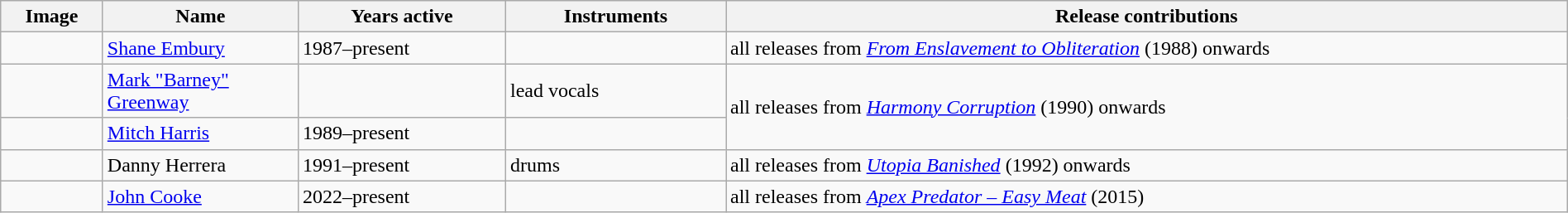<table class="wikitable" border="1" width="100%">
<tr>
<th width="75">Image</th>
<th width="150">Name</th>
<th width="160">Years active</th>
<th width="170">Instruments</th>
<th>Release contributions</th>
</tr>
<tr>
<td></td>
<td><a href='#'>Shane Embury</a></td>
<td>1987–present</td>
<td></td>
<td>all releases from <em><a href='#'>From Enslavement to Obliteration</a></em> (1988) onwards</td>
</tr>
<tr>
<td></td>
<td><a href='#'>Mark "Barney" Greenway</a></td>
<td></td>
<td>lead vocals</td>
<td rowspan="2">all releases from <em><a href='#'>Harmony Corruption</a></em> (1990) onwards</td>
</tr>
<tr>
<td></td>
<td><a href='#'>Mitch Harris</a></td>
<td>1989–present </td>
<td></td>
</tr>
<tr>
<td></td>
<td>Danny Herrera</td>
<td>1991–present</td>
<td>drums</td>
<td>all releases from <em><a href='#'>Utopia Banished</a></em> (1992) onwards</td>
</tr>
<tr>
<td></td>
<td><a href='#'>John Cooke</a></td>
<td>2022–present </td>
<td></td>
<td>all releases from <em><a href='#'>Apex Predator – Easy Meat</a></em> (2015)</td>
</tr>
</table>
